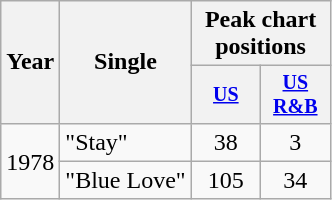<table class="wikitable" style="text-align:center;">
<tr>
<th rowspan="2">Year</th>
<th rowspan="2">Single</th>
<th colspan="2">Peak chart positions</th>
</tr>
<tr style="font-size:smaller;">
<th width="40"><a href='#'>US</a><br></th>
<th width="40"><a href='#'>US<br>R&B</a><br></th>
</tr>
<tr>
<td rowspan="2">1978</td>
<td align="left">"Stay"</td>
<td>38</td>
<td>3</td>
</tr>
<tr>
<td align="left">"Blue Love"</td>
<td>105</td>
<td>34</td>
</tr>
</table>
